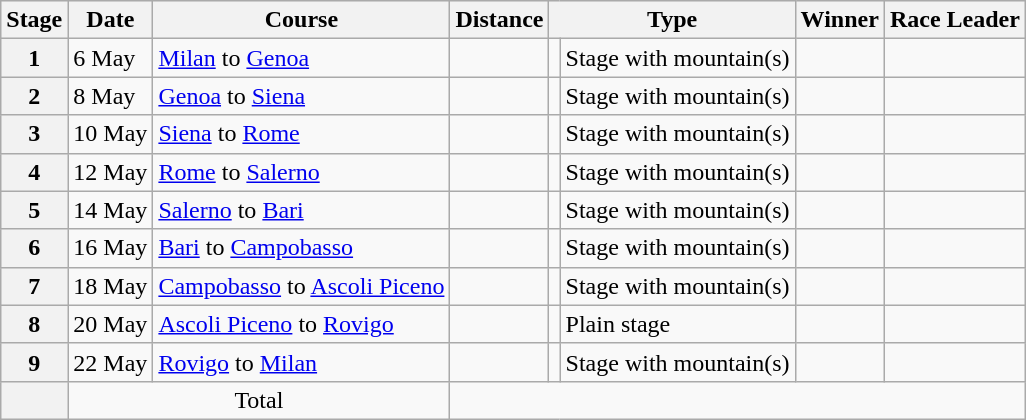<table class="wikitable">
<tr style="background:#efefef;">
<th>Stage</th>
<th>Date</th>
<th>Course</th>
<th>Distance</th>
<th colspan="2">Type</th>
<th>Winner</th>
<th>Race Leader</th>
</tr>
<tr>
<th style="text-align:center">1</th>
<td>6 May</td>
<td><a href='#'>Milan</a> to <a href='#'>Genoa</a></td>
<td style="text-align:center"></td>
<td style="text-align:center;"></td>
<td>Stage with mountain(s)</td>
<td></td>
<td></td>
</tr>
<tr>
<th style="text-align:center">2</th>
<td>8 May</td>
<td><a href='#'>Genoa</a> to <a href='#'>Siena</a></td>
<td style="text-align:center"></td>
<td style="text-align:center;"></td>
<td>Stage with mountain(s)</td>
<td></td>
<td></td>
</tr>
<tr>
<th style="text-align:center">3</th>
<td>10 May</td>
<td><a href='#'>Siena</a> to <a href='#'>Rome</a></td>
<td style="text-align:center"></td>
<td style="text-align:center;"></td>
<td>Stage with mountain(s)</td>
<td></td>
<td></td>
</tr>
<tr>
<th style="text-align:center">4</th>
<td>12 May</td>
<td><a href='#'>Rome</a> to <a href='#'>Salerno</a></td>
<td style="text-align:center"></td>
<td style="text-align:center;"></td>
<td>Stage with mountain(s)</td>
<td></td>
<td></td>
</tr>
<tr>
<th style="text-align:center">5</th>
<td>14 May</td>
<td><a href='#'>Salerno</a> to <a href='#'>Bari</a></td>
<td style="text-align:center"></td>
<td style="text-align:center;"></td>
<td>Stage with mountain(s)</td>
<td></td>
<td></td>
</tr>
<tr>
<th style="text-align:center">6</th>
<td>16 May</td>
<td><a href='#'>Bari</a> to <a href='#'>Campobasso</a></td>
<td style="text-align:center"></td>
<td style="text-align:center;"></td>
<td>Stage with mountain(s)</td>
<td></td>
<td></td>
</tr>
<tr>
<th style="text-align:center">7</th>
<td>18 May</td>
<td><a href='#'>Campobasso</a> to <a href='#'>Ascoli Piceno</a></td>
<td style="text-align:center"></td>
<td style="text-align:center;"></td>
<td>Stage with mountain(s)</td>
<td></td>
<td></td>
</tr>
<tr>
<th style="text-align:center">8</th>
<td>20 May</td>
<td><a href='#'>Ascoli Piceno</a> to <a href='#'>Rovigo</a></td>
<td style="text-align:center"></td>
<td style="text-align:center;"></td>
<td>Plain stage</td>
<td></td>
<td></td>
</tr>
<tr>
<th style="text-align:center">9</th>
<td>22 May</td>
<td><a href='#'>Rovigo</a> to <a href='#'>Milan</a></td>
<td style="text-align:center"></td>
<td style="text-align:center;"></td>
<td>Stage with mountain(s)</td>
<td></td>
<td></td>
</tr>
<tr>
<th></th>
<td colspan="2" style="text-align:center;">Total</td>
<td colspan="5" style="text-align:center;"></td>
</tr>
</table>
